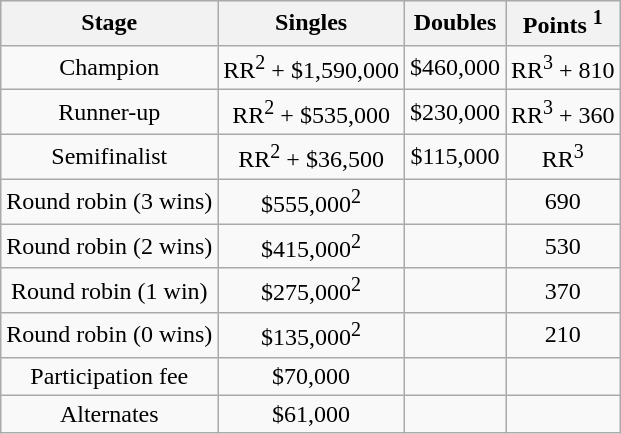<table class=wikitable style=text-align:center>
<tr style="background:#d1e4fd;">
<th>Stage</th>
<th>Singles</th>
<th>Doubles</th>
<th>Points <sup>1</sup></th>
</tr>
<tr>
<td>Champion</td>
<td>RR<sup>2</sup> + $1,590,000</td>
<td>$460,000</td>
<td>RR<sup>3</sup>  + 810</td>
</tr>
<tr>
<td>Runner-up</td>
<td>RR<sup>2</sup> + $535,000</td>
<td>$230,000</td>
<td>RR<sup>3</sup>  + 360</td>
</tr>
<tr>
<td>Semifinalist</td>
<td>RR<sup>2</sup> + $36,500</td>
<td>$115,000</td>
<td>RR<sup>3</sup></td>
</tr>
<tr>
<td>Round robin (3 wins)</td>
<td>$555,000<sup>2</sup></td>
<td></td>
<td>690</td>
</tr>
<tr>
<td>Round robin (2 wins)</td>
<td>$415,000<sup>2</sup></td>
<td></td>
<td>530</td>
</tr>
<tr>
<td>Round robin (1 win)</td>
<td>$275,000<sup>2</sup></td>
<td></td>
<td>370</td>
</tr>
<tr>
<td>Round robin (0 wins)</td>
<td>$135,000<sup>2</sup></td>
<td></td>
<td>210</td>
</tr>
<tr>
<td>Participation fee</td>
<td>$70,000</td>
<td></td>
<td></td>
</tr>
<tr>
<td>Alternates</td>
<td>$61,000</td>
<td></td>
<td></td>
</tr>
</table>
